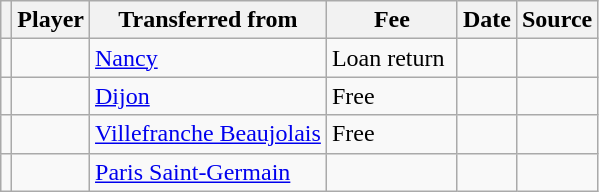<table class="wikitable plainrowheaders sortable">
<tr>
<th></th>
<th scope="col">Player</th>
<th>Transferred from</th>
<th style="width: 80px;">Fee</th>
<th scope="col">Date</th>
<th scope="col">Source</th>
</tr>
<tr>
<td align="center"></td>
<td> </td>
<td> <a href='#'>Nancy</a></td>
<td>Loan return</td>
<td></td>
<td></td>
</tr>
<tr>
<td align="center"></td>
<td> </td>
<td> <a href='#'>Dijon</a></td>
<td>Free</td>
<td></td>
<td></td>
</tr>
<tr>
<td align="center"></td>
<td> </td>
<td> <a href='#'>Villefranche Beaujolais</a></td>
<td>Free</td>
<td></td>
<td></td>
</tr>
<tr>
<td align="center"></td>
<td> </td>
<td> <a href='#'>Paris Saint-Germain</a></td>
<td></td>
<td></td>
<td></td>
</tr>
</table>
